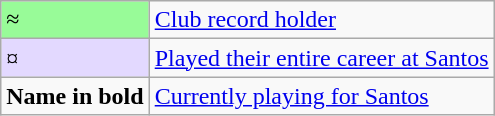<table class="wikitable" 90%;>
<tr>
<td style="background:#98fb98;"><div></div>≈</td>
<td><a href='#'>Club record holder</a></td>
</tr>
<tr>
<td style="background:#e3d9ff;"><div></div>¤</td>
<td><a href='#'>Played their entire career at Santos</a></td>
</tr>
<tr>
<td><strong>Name in bold</strong></td>
<td><a href='#'>Currently playing for Santos</a></td>
</tr>
</table>
